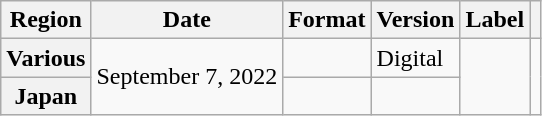<table class="wikitable plainrowheaders">
<tr>
<th scope="col">Region</th>
<th scope="col">Date</th>
<th scope="col">Format</th>
<th scope="col">Version</th>
<th scope="col">Label</th>
<th scope="col"></th>
</tr>
<tr>
<th scope="row">Various</th>
<td rowspan="2">September 7, 2022</td>
<td></td>
<td>Digital</td>
<td rowspan="2"></td>
<td style="text-align:center" rowspan="2"></td>
</tr>
<tr>
<th scope="row">Japan</th>
<td></td>
<td></td>
</tr>
</table>
